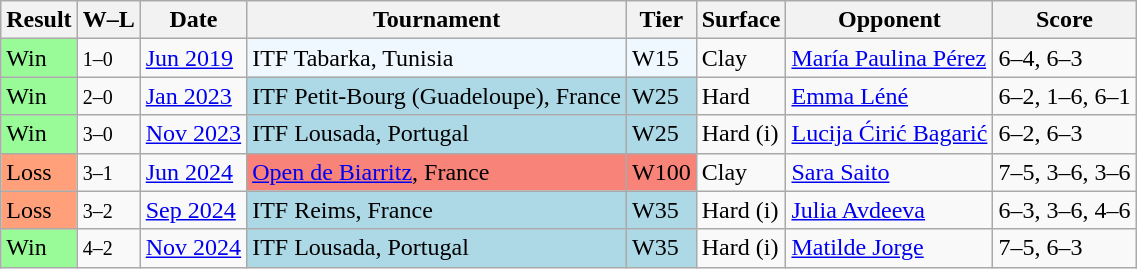<table class="sortable wikitable">
<tr>
<th>Result</th>
<th class="unsortable">W–L</th>
<th>Date</th>
<th>Tournament</th>
<th>Tier</th>
<th>Surface</th>
<th>Opponent</th>
<th class="unsortable">Score</th>
</tr>
<tr>
<td style="background:#98fb98;">Win</td>
<td><small>1–0</small></td>
<td><a href='#'>Jun 2019</a></td>
<td style="background:#f0f8ff;">ITF Tabarka, Tunisia</td>
<td style="background:#f0f8ff;">W15</td>
<td>Clay</td>
<td> <a href='#'>María Paulina Pérez</a></td>
<td>6–4, 6–3</td>
</tr>
<tr>
<td style="background:#98fb98;">Win</td>
<td><small>2–0</small></td>
<td><a href='#'>Jan 2023</a></td>
<td style="background:lightblue;">ITF Petit-Bourg (Guadeloupe), France</td>
<td style="background:lightblue;">W25</td>
<td>Hard</td>
<td> <a href='#'>Emma Léné</a></td>
<td>6–2, 1–6, 6–1</td>
</tr>
<tr>
<td style="background:#98fb98;">Win</td>
<td><small>3–0</small></td>
<td><a href='#'>Nov 2023</a></td>
<td style="background:lightblue;">ITF Lousada, Portugal</td>
<td style="background:lightblue;">W25</td>
<td>Hard (i)</td>
<td> <a href='#'>Lucija Ćirić Bagarić</a></td>
<td>6–2, 6–3</td>
</tr>
<tr>
<td style="background:#ffa07a">Loss</td>
<td><small>3–1</small></td>
<td><a href='#'>Jun 2024</a></td>
<td style="background:#f88379;"><a href='#'>Open de Biarritz</a>, France</td>
<td style="background:#f88379;">W100</td>
<td>Clay</td>
<td> <a href='#'>Sara Saito</a></td>
<td>7–5, 3–6, 3–6</td>
</tr>
<tr>
<td style="background:#ffa07a">Loss</td>
<td><small>3–2</small></td>
<td><a href='#'>Sep 2024</a></td>
<td style="background:lightblue;">ITF Reims, France</td>
<td style="background:lightblue;">W35</td>
<td>Hard (i)</td>
<td> <a href='#'>Julia Avdeeva</a></td>
<td>6–3, 3–6, 4–6</td>
</tr>
<tr>
<td style="background:#98fb98;">Win</td>
<td><small>4–2</small></td>
<td><a href='#'>Nov 2024</a></td>
<td style="background:lightblue;">ITF Lousada, Portugal</td>
<td style="background:lightblue;">W35</td>
<td>Hard (i)</td>
<td> <a href='#'>Matilde Jorge</a></td>
<td>7–5, 6–3</td>
</tr>
</table>
